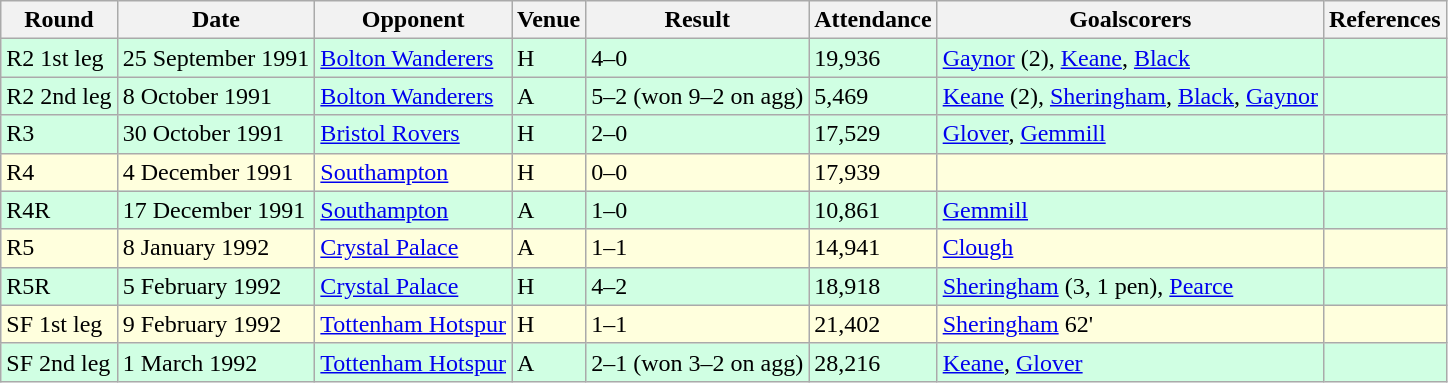<table class="wikitable">
<tr>
<th>Round</th>
<th>Date</th>
<th>Opponent</th>
<th>Venue</th>
<th>Result</th>
<th>Attendance</th>
<th>Goalscorers</th>
<th>References</th>
</tr>
<tr style="background-color: #d0ffe3;">
<td>R2 1st leg</td>
<td>25 September 1991</td>
<td><a href='#'>Bolton Wanderers</a></td>
<td>H</td>
<td>4–0</td>
<td>19,936</td>
<td><a href='#'>Gaynor</a> (2), <a href='#'>Keane</a>, <a href='#'>Black</a></td>
<td></td>
</tr>
<tr style="background-color: #d0ffe3;">
<td>R2 2nd leg</td>
<td>8 October 1991</td>
<td><a href='#'>Bolton Wanderers</a></td>
<td>A</td>
<td>5–2 (won 9–2 on agg)</td>
<td>5,469</td>
<td><a href='#'>Keane</a> (2), <a href='#'>Sheringham</a>, <a href='#'>Black</a>, <a href='#'>Gaynor</a></td>
<td></td>
</tr>
<tr style="background-color: #d0ffe3;">
<td>R3</td>
<td>30 October 1991</td>
<td><a href='#'>Bristol Rovers</a></td>
<td>H</td>
<td>2–0</td>
<td>17,529</td>
<td><a href='#'>Glover</a>, <a href='#'>Gemmill</a></td>
<td></td>
</tr>
<tr style="background-color: #ffffdd;">
<td>R4</td>
<td>4 December 1991</td>
<td><a href='#'>Southampton</a></td>
<td>H</td>
<td>0–0</td>
<td>17,939</td>
<td></td>
<td></td>
</tr>
<tr style="background-color: #d0ffe3;">
<td>R4R</td>
<td>17 December 1991</td>
<td><a href='#'>Southampton</a></td>
<td>A</td>
<td>1–0</td>
<td>10,861</td>
<td><a href='#'>Gemmill</a></td>
<td></td>
</tr>
<tr style="background-color: #ffffdd;">
<td>R5</td>
<td>8 January 1992</td>
<td><a href='#'>Crystal Palace</a></td>
<td>A</td>
<td>1–1</td>
<td>14,941</td>
<td><a href='#'>Clough</a></td>
<td></td>
</tr>
<tr style="background-color: #d0ffe3;">
<td>R5R</td>
<td>5 February 1992</td>
<td><a href='#'>Crystal Palace</a></td>
<td>H</td>
<td>4–2</td>
<td>18,918</td>
<td><a href='#'>Sheringham</a> (3, 1 pen), <a href='#'>Pearce</a></td>
<td></td>
</tr>
<tr style="background-color: #ffffdd;">
<td>SF 1st leg</td>
<td>9 February 1992</td>
<td><a href='#'>Tottenham Hotspur</a></td>
<td>H</td>
<td>1–1</td>
<td>21,402</td>
<td><a href='#'>Sheringham</a> 62'</td>
<td></td>
</tr>
<tr style="background-color: #d0ffe3;">
<td>SF 2nd leg</td>
<td>1 March 1992</td>
<td><a href='#'>Tottenham Hotspur</a></td>
<td>A</td>
<td>2–1 (won 3–2 on agg)</td>
<td>28,216</td>
<td><a href='#'>Keane</a>, <a href='#'>Glover</a></td>
<td></td>
</tr>
</table>
